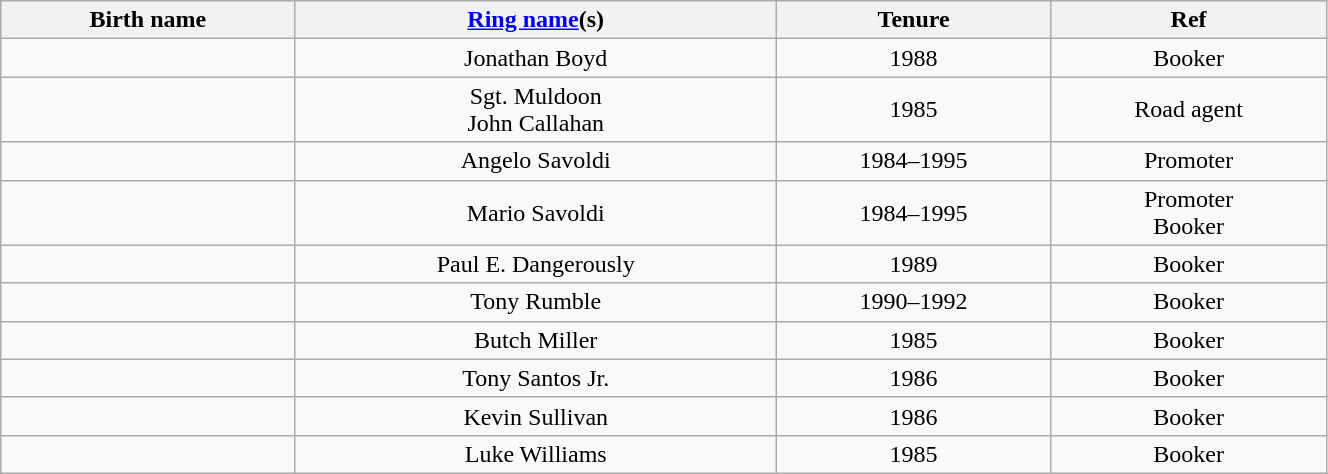<table class="sortable wikitable" style="text-align:center; width:70%;">
<tr>
<th>Birth name</th>
<th><a href='#'>Ring name</a>(s)</th>
<th>Tenure</th>
<th>Ref</th>
</tr>
<tr>
<td></td>
<td>Jonathan Boyd</td>
<td sort>1988</td>
<td>Booker</td>
</tr>
<tr>
<td></td>
<td>Sgt. Muldoon<br>John Callahan</td>
<td sort>1985</td>
<td>Road agent</td>
</tr>
<tr>
<td></td>
<td>Angelo Savoldi</td>
<td sort>1984–1995</td>
<td>Promoter</td>
</tr>
<tr>
<td></td>
<td>Mario Savoldi</td>
<td sort>1984–1995</td>
<td>Promoter<br>Booker</td>
</tr>
<tr>
<td></td>
<td>Paul E. Dangerously</td>
<td sort>1989</td>
<td>Booker</td>
</tr>
<tr>
<td></td>
<td>Tony Rumble</td>
<td sort>1990–1992</td>
<td>Booker</td>
</tr>
<tr>
<td></td>
<td>Butch Miller</td>
<td sort>1985</td>
<td>Booker</td>
</tr>
<tr>
<td></td>
<td>Tony Santos Jr.</td>
<td sort>1986</td>
<td>Booker</td>
</tr>
<tr>
<td></td>
<td>Kevin Sullivan</td>
<td sort>1986</td>
<td>Booker</td>
</tr>
<tr>
<td></td>
<td>Luke Williams</td>
<td sort>1985</td>
<td>Booker</td>
</tr>
</table>
